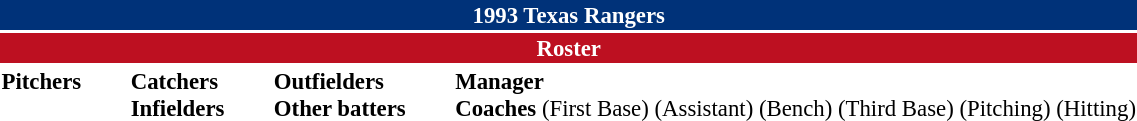<table class="toccolours" style="font-size: 95%;">
<tr>
<th colspan="10" style="background-color: #003279; color: white; text-align: center;">1993 Texas Rangers</th>
</tr>
<tr>
<td colspan="10" style="background-color: #bd1021; color: white; text-align: center;"><strong>Roster</strong></td>
</tr>
<tr>
<td valign="top"><strong>Pitchers</strong><br>


















</td>
<td width="25px"></td>
<td valign="top"><strong>Catchers</strong><br>


<strong>Infielders</strong>








</td>
<td width="25px"></td>
<td valign="top"><strong>Outfielders</strong><br>









<strong>Other batters</strong>

</td>
<td width="25px"></td>
<td valign="top"><strong>Manager</strong><br>
<strong>Coaches</strong>
 (First Base)
 (Assistant)
 (Bench)
 (Third Base)
 (Pitching)
 (Hitting)</td>
</tr>
</table>
